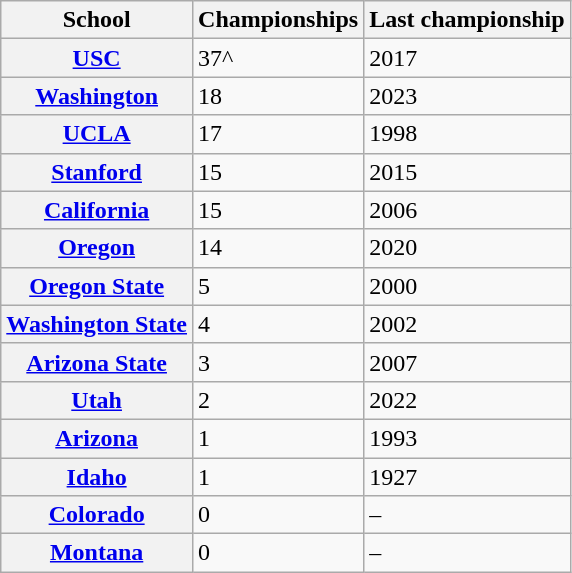<table class="wikitable sortable" style="align:center;">
<tr>
<th>School</th>
<th>Championships</th>
<th>Last championship</th>
</tr>
<tr>
<th><a href='#'>USC</a></th>
<td>37^</td>
<td>2017</td>
</tr>
<tr>
<th><a href='#'>Washington</a></th>
<td>18</td>
<td>2023</td>
</tr>
<tr>
<th><a href='#'>UCLA</a></th>
<td>17</td>
<td>1998</td>
</tr>
<tr>
<th><a href='#'>Stanford</a></th>
<td>15</td>
<td>2015</td>
</tr>
<tr>
<th><a href='#'>California</a></th>
<td>15</td>
<td>2006</td>
</tr>
<tr>
<th><a href='#'>Oregon</a></th>
<td>14</td>
<td>2020</td>
</tr>
<tr>
<th><a href='#'>Oregon State</a></th>
<td>5</td>
<td>2000</td>
</tr>
<tr>
<th><a href='#'>Washington State</a></th>
<td>4</td>
<td>2002</td>
</tr>
<tr>
<th><a href='#'>Arizona State</a></th>
<td>3</td>
<td>2007</td>
</tr>
<tr>
<th><a href='#'>Utah</a></th>
<td>2</td>
<td>2022</td>
</tr>
<tr>
<th><a href='#'>Arizona</a></th>
<td>1</td>
<td>1993</td>
</tr>
<tr>
<th><a href='#'>Idaho</a></th>
<td>1</td>
<td>1927</td>
</tr>
<tr>
<th><a href='#'>Colorado</a></th>
<td>0</td>
<td>–</td>
</tr>
<tr>
<th><a href='#'>Montana</a></th>
<td>0</td>
<td>–</td>
</tr>
</table>
